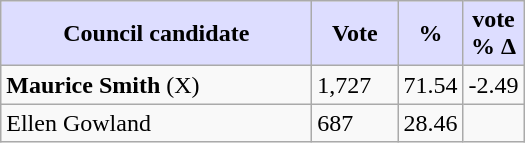<table class="wikitable">
<tr>
<th style="background:#ddf; width:200px;">Council candidate</th>
<th style="background:#ddf; width:50px;">Vote</th>
<th style="background:#ddf; width:30px;">%</th>
<th style="background:#ddf; width:30px;">vote % Δ</th>
</tr>
<tr>
<td><strong>Maurice Smith</strong> (X)</td>
<td>1,727</td>
<td>71.54</td>
<td>-2.49</td>
</tr>
<tr>
<td>Ellen Gowland</td>
<td>687</td>
<td>28.46</td>
<td></td>
</tr>
</table>
